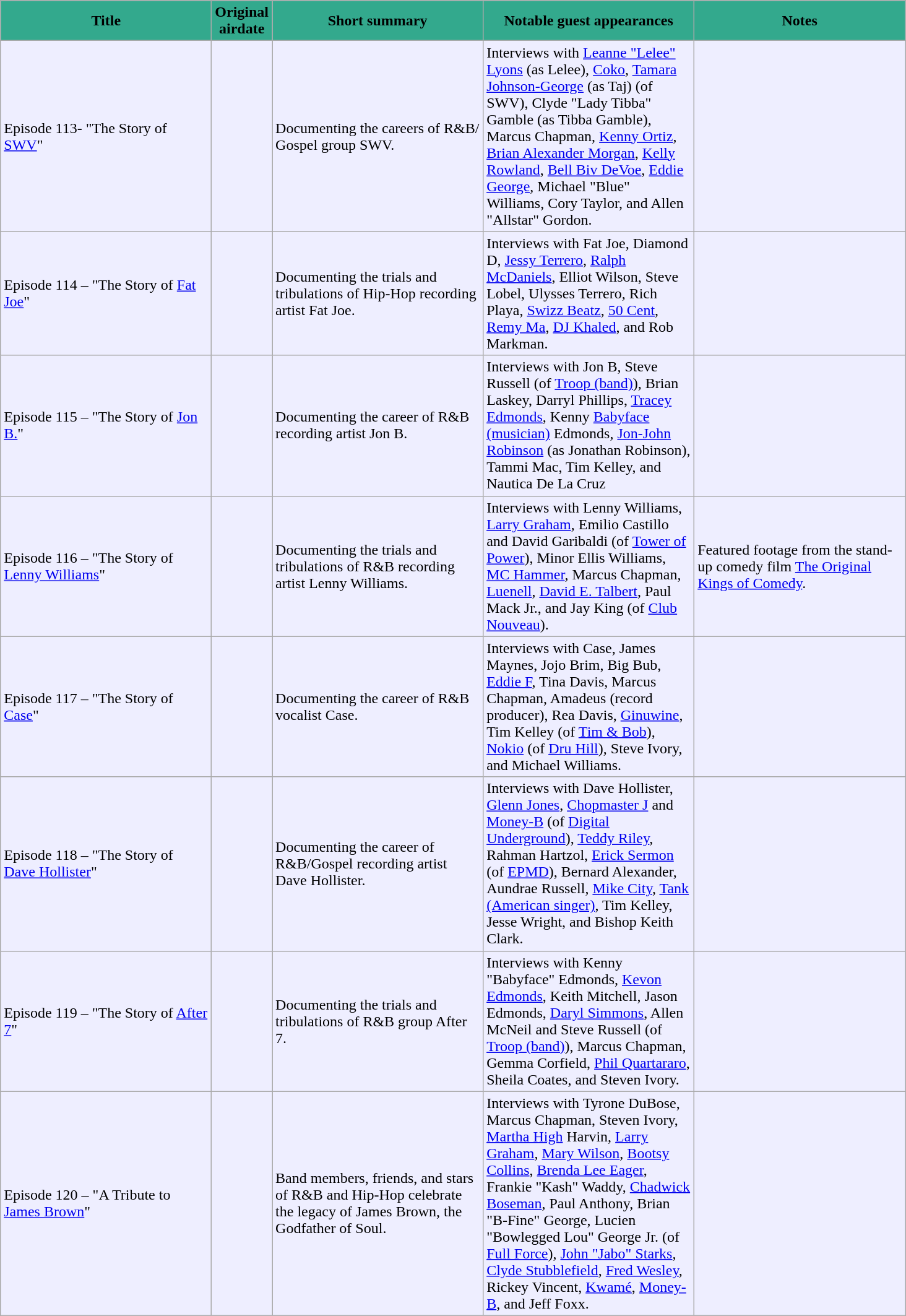<table class="wikitable" style="background:#EEEEFF">
<tr>
<th scope="col" style="background-color: #33A98D" width="220">Title</th>
<th scope="col" style="background-color: #33A98D" width="40pt">Original airdate</th>
<th scope="col" style="background-color: #33A98D" width="220">Short summary</th>
<th scope="col" style="background-color: #33A98D" width="220">Notable guest appearances</th>
<th scope="col" style="background-color: #33A98D" width="220">Notes</th>
</tr>
<tr>
<td>Episode 113-  "The Story of <a href='#'>SWV</a>"</td>
<td></td>
<td>Documenting the careers of R&B/ Gospel group SWV.</td>
<td>Interviews with <a href='#'>Leanne "Lelee" Lyons</a> (as Lelee), <a href='#'>Coko</a>, <a href='#'>Tamara Johnson-George</a> (as Taj) (of SWV), Clyde "Lady Tibba" Gamble (as Tibba Gamble), Marcus Chapman, <a href='#'>Kenny Ortiz</a>, <a href='#'>Brian Alexander Morgan</a>, <a href='#'>Kelly Rowland</a>, <a href='#'>Bell Biv DeVoe</a>, <a href='#'>Eddie George</a>, Michael "Blue" Williams, Cory Taylor, and Allen "Allstar" Gordon.</td>
<td></td>
</tr>
<tr>
<td>Episode 114 – "The Story of <a href='#'>Fat Joe</a>"</td>
<td></td>
<td>Documenting the trials and tribulations of Hip-Hop recording artist Fat Joe.</td>
<td>Interviews with Fat Joe, Diamond D, <a href='#'>Jessy Terrero</a>, <a href='#'>Ralph McDaniels</a>, Elliot Wilson, Steve Lobel, Ulysses Terrero, Rich Playa, <a href='#'>Swizz Beatz</a>, <a href='#'>50 Cent</a>, <a href='#'>Remy Ma</a>, <a href='#'>DJ Khaled</a>, and Rob Markman.</td>
<td></td>
</tr>
<tr>
<td>Episode 115 – "The Story of <a href='#'>Jon B.</a>"</td>
<td></td>
<td>Documenting the career of R&B recording artist Jon B.</td>
<td>Interviews with Jon B, Steve Russell (of <a href='#'>Troop (band)</a>), Brian Laskey, Darryl Phillips, <a href='#'>Tracey Edmonds</a>, Kenny <a href='#'>Babyface (musician)</a> Edmonds, <a href='#'>Jon-John Robinson</a> (as Jonathan Robinson), Tammi Mac, Tim Kelley, and Nautica De La Cruz</td>
<td></td>
</tr>
<tr>
<td>Episode 116 – "The Story of <a href='#'>Lenny Williams</a>"</td>
<td></td>
<td>Documenting the trials and tribulations of R&B recording artist Lenny Williams.</td>
<td>Interviews with Lenny Williams, <a href='#'>Larry Graham</a>, Emilio Castillo and David Garibaldi (of <a href='#'>Tower of Power</a>), Minor Ellis Williams, <a href='#'>MC Hammer</a>, Marcus Chapman, <a href='#'>Luenell</a>, <a href='#'>David E. Talbert</a>, Paul Mack Jr., and Jay King (of <a href='#'>Club Nouveau</a>).</td>
<td>Featured footage from the stand-up comedy film <a href='#'>The Original Kings of Comedy</a>.</td>
</tr>
<tr>
<td>Episode 117 – "The Story of <a href='#'>Case</a>"</td>
<td></td>
<td>Documenting the career of R&B vocalist Case.</td>
<td>Interviews with Case, James Maynes, Jojo Brim, Big Bub, <a href='#'>Eddie F</a>, Tina Davis, Marcus Chapman, Amadeus (record producer), Rea Davis, <a href='#'>Ginuwine</a>, Tim Kelley (of <a href='#'>Tim & Bob</a>), <a href='#'>Nokio</a> (of <a href='#'>Dru Hill</a>), Steve Ivory, and Michael Williams.</td>
<td></td>
</tr>
<tr>
<td>Episode 118 – "The Story of <a href='#'>Dave Hollister</a>"</td>
<td></td>
<td>Documenting the career of R&B/Gospel recording artist Dave Hollister.</td>
<td>Interviews with Dave Hollister, <a href='#'>Glenn Jones</a>, <a href='#'>Chopmaster J</a> and <a href='#'>Money-B</a> (of <a href='#'>Digital Underground</a>), <a href='#'>Teddy Riley</a>, Rahman Hartzol, <a href='#'>Erick Sermon</a> (of <a href='#'>EPMD</a>), Bernard Alexander, Aundrae Russell, <a href='#'>Mike City</a>, <a href='#'>Tank (American singer)</a>, Tim Kelley, Jesse Wright, and Bishop Keith Clark.</td>
<td></td>
</tr>
<tr>
<td>Episode 119 – "The Story of <a href='#'>After 7</a>"</td>
<td></td>
<td>Documenting the trials and tribulations of R&B group After 7.</td>
<td>Interviews with Kenny "Babyface" Edmonds, <a href='#'>Kevon Edmonds</a>, Keith Mitchell, Jason Edmonds, <a href='#'>Daryl Simmons</a>, Allen McNeil and Steve Russell (of <a href='#'>Troop (band)</a>), Marcus Chapman, Gemma Corfield, <a href='#'>Phil Quartararo</a>, Sheila Coates, and Steven Ivory.</td>
<td></td>
</tr>
<tr>
<td>Episode 120 – "A Tribute to <a href='#'>James Brown</a>"</td>
<td></td>
<td>Band members, friends, and stars of R&B and Hip-Hop celebrate the legacy of James Brown, the Godfather of Soul.</td>
<td>Interviews with Tyrone DuBose, Marcus Chapman, Steven Ivory, <a href='#'>Martha High</a> Harvin, <a href='#'>Larry Graham</a>, <a href='#'>Mary Wilson</a>, <a href='#'>Bootsy Collins</a>, <a href='#'>Brenda Lee Eager</a>, Frankie "Kash" Waddy, <a href='#'>Chadwick Boseman</a>, Paul Anthony, Brian "B-Fine" George, Lucien "Bowlegged Lou" George Jr. (of <a href='#'>Full Force</a>), <a href='#'>John "Jabo" Starks</a>, <a href='#'>Clyde Stubblefield</a>, <a href='#'>Fred Wesley</a>, Rickey Vincent, <a href='#'>Kwamé</a>, <a href='#'>Money-B</a>, and Jeff Foxx.</td>
<td></td>
</tr>
<tr>
</tr>
<tr }>
</tr>
<tr>
</tr>
</table>
